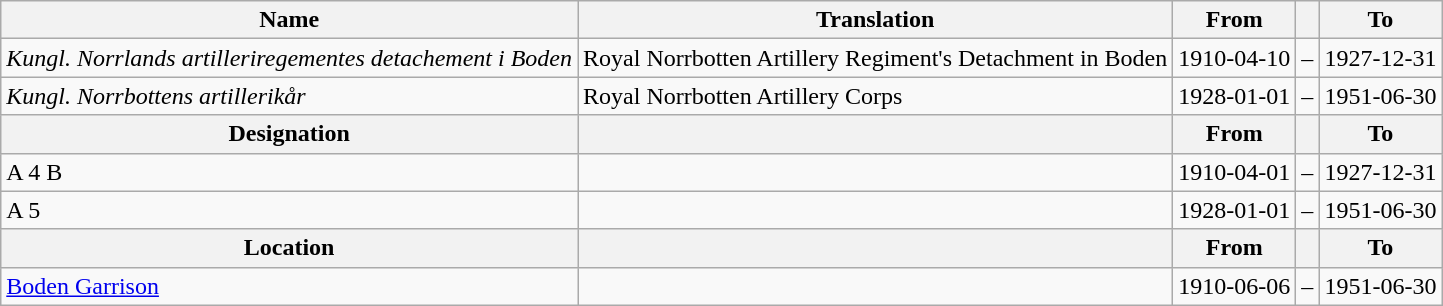<table class="wikitable">
<tr>
<th style="font-weight:bold;">Name</th>
<th style="font-weight:bold;">Translation</th>
<th style="text-align: center; font-weight:bold;">From</th>
<th></th>
<th style="text-align: center; font-weight:bold;">To</th>
</tr>
<tr>
<td style="font-style:italic;">Kungl. Norrlands artilleriregementes detachement i Boden</td>
<td>Royal Norrbotten Artillery Regiment's Detachment in Boden</td>
<td>1910-04-10</td>
<td>–</td>
<td>1927-12-31</td>
</tr>
<tr>
<td style="font-style:italic;">Kungl. Norrbottens artillerikår</td>
<td>Royal Norrbotten Artillery Corps</td>
<td>1928-01-01</td>
<td>–</td>
<td>1951-06-30</td>
</tr>
<tr>
<th style="font-weight:bold;">Designation</th>
<th style="font-weight:bold;"></th>
<th style="text-align: center; font-weight:bold;">From</th>
<th></th>
<th style="text-align: center; font-weight:bold;">To</th>
</tr>
<tr>
<td>A 4 B</td>
<td></td>
<td style="text-align: center;">1910-04-01</td>
<td style="text-align: center;">–</td>
<td style="text-align: center;">1927-12-31</td>
</tr>
<tr>
<td>A 5</td>
<td></td>
<td style="text-align: center;">1928-01-01</td>
<td style="text-align: center;">–</td>
<td style="text-align: center;">1951-06-30</td>
</tr>
<tr>
<th style="font-weight:bold;">Location</th>
<th style="font-weight:bold;"></th>
<th style="text-align: center; font-weight:bold;">From</th>
<th></th>
<th style="text-align: center; font-weight:bold;">To</th>
</tr>
<tr>
<td><a href='#'>Boden Garrison</a></td>
<td></td>
<td style="text-align: center;">1910-06-06</td>
<td style="text-align: center;">–</td>
<td style="text-align: center;">1951-06-30</td>
</tr>
</table>
